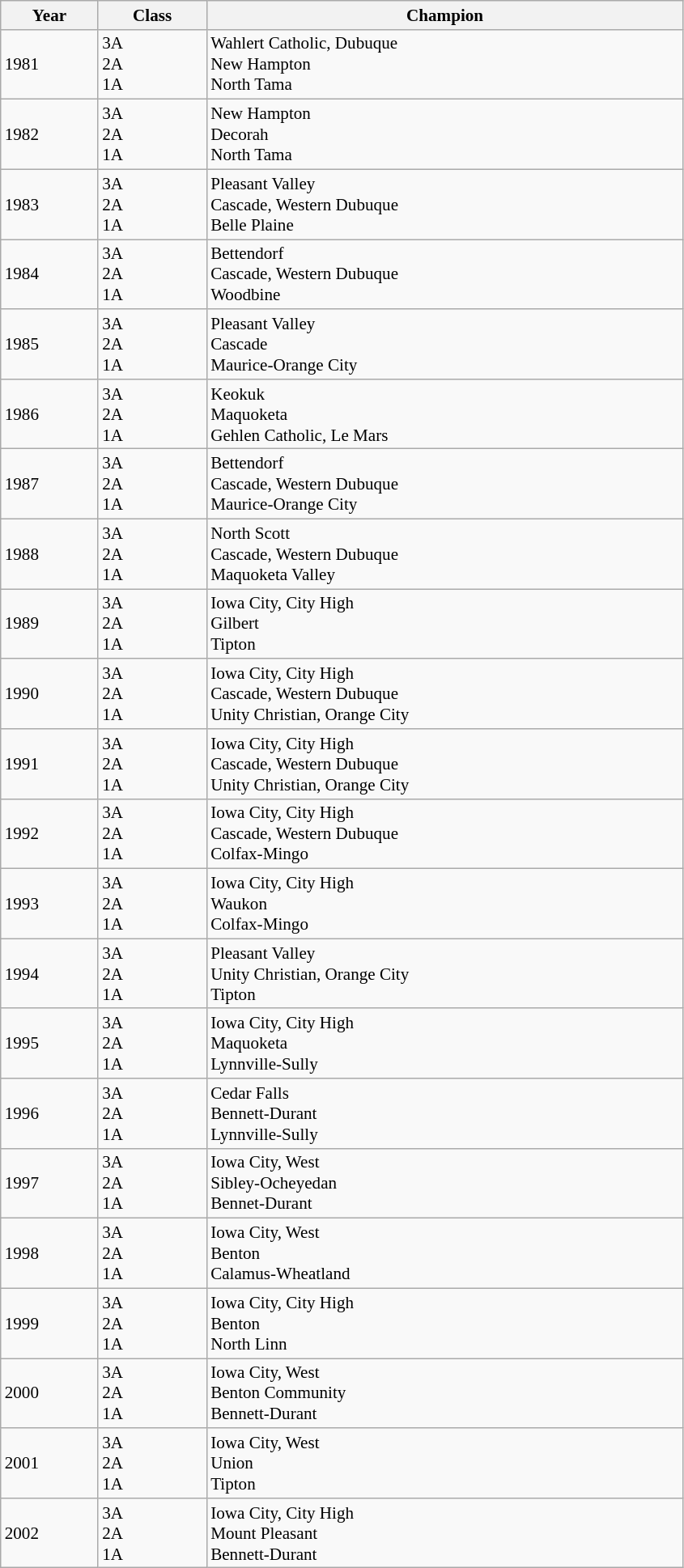<table class="wikitable collapsible collapsed" style="font-size:88%; min-width:40em">
<tr>
<th>Year</th>
<th>Class</th>
<th>Champion</th>
</tr>
<tr>
<td>1981</td>
<td>3A<br>2A<br>1A</td>
<td>Wahlert Catholic, Dubuque<br>New Hampton<br>North Tama</td>
</tr>
<tr>
<td>1982</td>
<td>3A<br>2A<br>1A</td>
<td>New Hampton<br>Decorah<br>North Tama</td>
</tr>
<tr>
<td>1983</td>
<td>3A<br>2A<br>1A</td>
<td>Pleasant Valley<br>Cascade, Western Dubuque<br>Belle Plaine</td>
</tr>
<tr>
<td>1984</td>
<td>3A<br>2A<br>1A</td>
<td>Bettendorf<br>Cascade, Western Dubuque<br>Woodbine</td>
</tr>
<tr>
<td>1985</td>
<td>3A<br>2A<br>1A</td>
<td>Pleasant Valley<br>Cascade<br>Maurice-Orange City</td>
</tr>
<tr>
<td>1986</td>
<td>3A<br>2A<br>1A</td>
<td>Keokuk<br>Maquoketa<br>Gehlen Catholic, Le Mars</td>
</tr>
<tr>
<td>1987</td>
<td>3A<br>2A<br>1A</td>
<td>Bettendorf<br>Cascade, Western Dubuque<br>Maurice-Orange City</td>
</tr>
<tr>
<td>1988</td>
<td>3A<br>2A<br>1A</td>
<td>North Scott<br>Cascade, Western Dubuque<br>Maquoketa Valley</td>
</tr>
<tr>
<td>1989</td>
<td>3A<br>2A<br>1A</td>
<td>Iowa City, City High<br>Gilbert<br>Tipton</td>
</tr>
<tr>
<td>1990</td>
<td>3A<br>2A<br>1A</td>
<td>Iowa City, City High<br>Cascade, Western Dubuque<br>Unity Christian, Orange City</td>
</tr>
<tr>
<td>1991</td>
<td>3A<br>2A<br>1A</td>
<td>Iowa City, City High<br>Cascade, Western Dubuque<br>Unity Christian, Orange City</td>
</tr>
<tr>
<td>1992</td>
<td>3A<br>2A<br>1A</td>
<td>Iowa City, City High<br>Cascade, Western Dubuque<br>Colfax-Mingo</td>
</tr>
<tr>
<td>1993</td>
<td>3A<br>2A<br>1A</td>
<td>Iowa City, City High<br>Waukon<br>Colfax-Mingo</td>
</tr>
<tr>
<td>1994</td>
<td>3A<br>2A<br>1A</td>
<td>Pleasant Valley<br>Unity Christian, Orange City<br>Tipton</td>
</tr>
<tr>
<td>1995</td>
<td>3A<br>2A<br>1A</td>
<td>Iowa City, City High<br>Maquoketa<br>Lynnville-Sully</td>
</tr>
<tr>
<td>1996</td>
<td>3A<br>2A<br>1A</td>
<td>Cedar Falls<br>Bennett-Durant<br>Lynnville-Sully</td>
</tr>
<tr>
<td>1997</td>
<td>3A<br>2A<br>1A</td>
<td>Iowa City, West<br>Sibley-Ocheyedan<br>Bennet-Durant</td>
</tr>
<tr>
<td>1998</td>
<td>3A<br>2A<br>1A</td>
<td>Iowa City, West<br>Benton<br>Calamus-Wheatland</td>
</tr>
<tr>
<td>1999</td>
<td>3A<br>2A<br>1A</td>
<td>Iowa City, City High<br>Benton<br>North Linn</td>
</tr>
<tr>
<td>2000</td>
<td>3A<br>2A<br>1A</td>
<td>Iowa City, West<br>Benton Community<br>Bennett-Durant</td>
</tr>
<tr>
<td>2001</td>
<td>3A<br>2A<br>1A</td>
<td>Iowa City, West<br>Union<br>Tipton</td>
</tr>
<tr>
<td>2002</td>
<td>3A<br>2A<br>1A</td>
<td>Iowa City, City High<br>Mount Pleasant<br>Bennett-Durant</td>
</tr>
</table>
